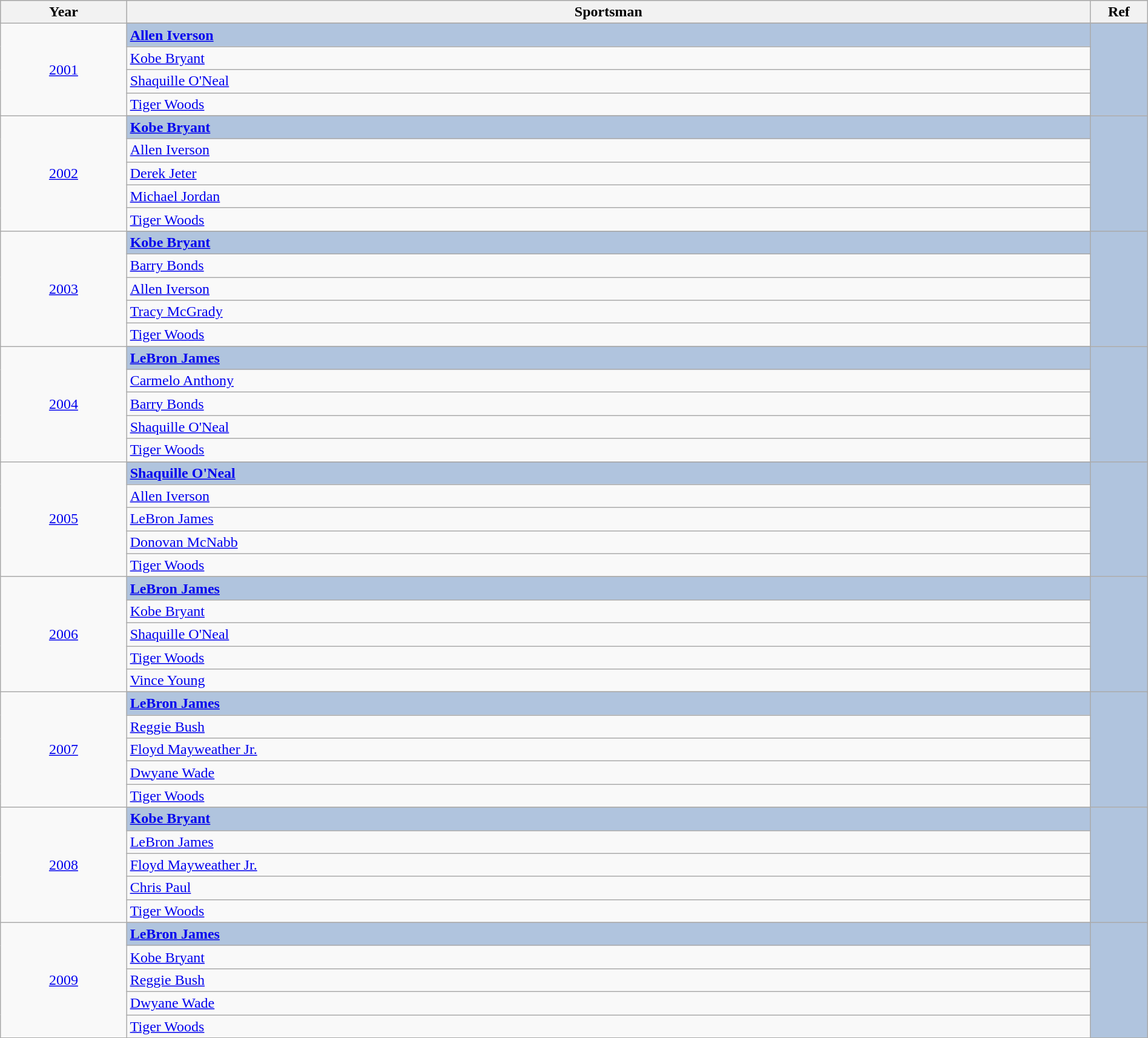<table class="wikitable" style="width:100%;">
<tr style="background:#bebebe;">
<th style="width:11%;">Year</th>
<th style="width:84%;">Sportsman</th>
<th style="width:5%;">Ref</th>
</tr>
<tr>
<td rowspan="5" align="center"><a href='#'>2001</a></td>
</tr>
<tr style="background:#B0C4DE">
<td><strong><a href='#'>Allen Iverson</a></strong></td>
<td rowspan="5" align="center"></td>
</tr>
<tr>
<td><a href='#'>Kobe Bryant</a></td>
</tr>
<tr>
<td><a href='#'>Shaquille O'Neal</a></td>
</tr>
<tr>
<td><a href='#'>Tiger Woods</a></td>
</tr>
<tr>
<td rowspan="6" align="center"><a href='#'>2002</a></td>
</tr>
<tr style="background:#B0C4DE">
<td><strong><a href='#'>Kobe Bryant</a></strong></td>
<td rowspan="6" align="center"></td>
</tr>
<tr>
<td><a href='#'>Allen Iverson</a></td>
</tr>
<tr>
<td><a href='#'>Derek Jeter</a></td>
</tr>
<tr>
<td><a href='#'>Michael Jordan</a></td>
</tr>
<tr>
<td><a href='#'>Tiger Woods</a></td>
</tr>
<tr>
<td rowspan="6" align="center"><a href='#'>2003</a></td>
</tr>
<tr style="background:#B0C4DE">
<td><strong><a href='#'>Kobe Bryant</a></strong></td>
<td rowspan="6" align="center"></td>
</tr>
<tr>
<td><a href='#'>Barry Bonds</a></td>
</tr>
<tr>
<td><a href='#'>Allen Iverson</a></td>
</tr>
<tr>
<td><a href='#'>Tracy McGrady</a></td>
</tr>
<tr>
<td><a href='#'>Tiger Woods</a></td>
</tr>
<tr>
<td rowspan="6" align="center"><a href='#'>2004</a></td>
</tr>
<tr style="background:#B0C4DE">
<td><strong><a href='#'>LeBron James</a></strong></td>
<td rowspan="6" align="center"></td>
</tr>
<tr>
<td><a href='#'>Carmelo Anthony</a></td>
</tr>
<tr>
<td><a href='#'>Barry Bonds</a></td>
</tr>
<tr>
<td><a href='#'>Shaquille O'Neal</a></td>
</tr>
<tr>
<td><a href='#'>Tiger Woods</a></td>
</tr>
<tr>
<td rowspan="6" align="center"><a href='#'>2005</a></td>
</tr>
<tr style="background:#B0C4DE">
<td><strong><a href='#'>Shaquille O'Neal</a></strong></td>
<td rowspan="6" align="center"></td>
</tr>
<tr>
<td><a href='#'>Allen Iverson</a></td>
</tr>
<tr>
<td><a href='#'>LeBron James</a></td>
</tr>
<tr>
<td><a href='#'>Donovan McNabb</a></td>
</tr>
<tr>
<td><a href='#'>Tiger Woods</a></td>
</tr>
<tr>
<td rowspan="6" align="center"><a href='#'>2006</a></td>
</tr>
<tr style="background:#B0C4DE">
<td><strong><a href='#'>LeBron James</a></strong></td>
<td rowspan="6" align="center"></td>
</tr>
<tr>
<td><a href='#'>Kobe Bryant</a></td>
</tr>
<tr>
<td><a href='#'>Shaquille O'Neal</a></td>
</tr>
<tr>
<td><a href='#'>Tiger Woods</a></td>
</tr>
<tr>
<td><a href='#'>Vince Young</a></td>
</tr>
<tr>
<td rowspan="6" align="center"><a href='#'>2007</a></td>
</tr>
<tr style="background:#B0C4DE">
<td><strong><a href='#'>LeBron James</a></strong></td>
<td rowspan="6" align="center"></td>
</tr>
<tr>
<td><a href='#'>Reggie Bush</a></td>
</tr>
<tr>
<td><a href='#'>Floyd Mayweather Jr.</a></td>
</tr>
<tr>
<td><a href='#'>Dwyane Wade</a></td>
</tr>
<tr>
<td><a href='#'>Tiger Woods</a></td>
</tr>
<tr>
<td rowspan="6" align="center"><a href='#'>2008</a></td>
</tr>
<tr style="background:#B0C4DE">
<td><strong><a href='#'>Kobe Bryant</a></strong></td>
<td rowspan="6" align="center"></td>
</tr>
<tr>
<td><a href='#'>LeBron James</a></td>
</tr>
<tr>
<td><a href='#'>Floyd Mayweather Jr.</a></td>
</tr>
<tr>
<td><a href='#'>Chris Paul</a></td>
</tr>
<tr>
<td><a href='#'>Tiger Woods</a></td>
</tr>
<tr>
<td rowspan="6" align="center"><a href='#'>2009</a></td>
</tr>
<tr style="background:#B0C4DE">
<td><strong><a href='#'>LeBron James</a></strong></td>
<td rowspan="6" align="center"></td>
</tr>
<tr>
<td><a href='#'>Kobe Bryant</a></td>
</tr>
<tr>
<td><a href='#'>Reggie Bush</a></td>
</tr>
<tr>
<td><a href='#'>Dwyane Wade</a></td>
</tr>
<tr>
<td><a href='#'>Tiger Woods</a></td>
</tr>
</table>
